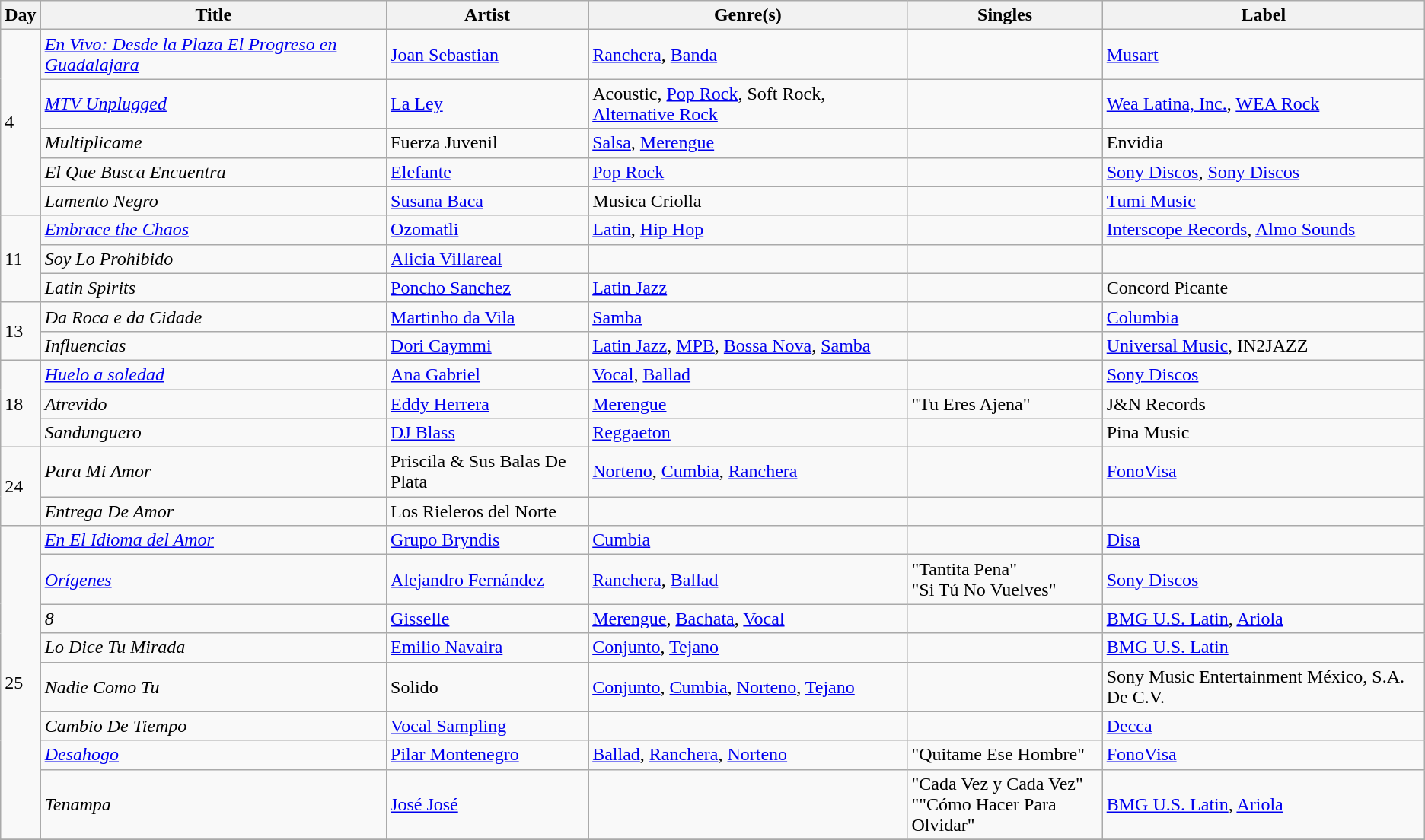<table class="wikitable sortable" style="text-align: left;">
<tr>
<th>Day</th>
<th>Title</th>
<th>Artist</th>
<th>Genre(s)</th>
<th>Singles</th>
<th>Label</th>
</tr>
<tr>
<td rowspan="5">4</td>
<td><em><a href='#'>En Vivo: Desde la Plaza El Progreso en Guadalajara</a></em></td>
<td><a href='#'>Joan Sebastian</a></td>
<td><a href='#'>Ranchera</a>, <a href='#'>Banda</a></td>
<td></td>
<td><a href='#'>Musart</a></td>
</tr>
<tr>
<td><em><a href='#'>MTV Unplugged</a></em></td>
<td><a href='#'>La Ley</a></td>
<td>Acoustic, <a href='#'>Pop Rock</a>, Soft Rock, <a href='#'>Alternative Rock</a></td>
<td></td>
<td><a href='#'>Wea Latina, Inc.</a>, <a href='#'>WEA Rock</a></td>
</tr>
<tr>
<td><em>Multiplicame</em></td>
<td>Fuerza Juvenil</td>
<td><a href='#'>Salsa</a>, <a href='#'>Merengue</a></td>
<td></td>
<td>Envidia</td>
</tr>
<tr>
<td><em>El Que Busca Encuentra</em></td>
<td><a href='#'>Elefante</a></td>
<td><a href='#'>Pop Rock</a></td>
<td></td>
<td><a href='#'>Sony Discos</a>, <a href='#'>Sony Discos</a></td>
</tr>
<tr>
<td><em>Lamento Negro</em></td>
<td><a href='#'>Susana Baca</a></td>
<td>Musica Criolla</td>
<td></td>
<td><a href='#'>Tumi Music</a></td>
</tr>
<tr>
<td rowspan="3">11</td>
<td><em><a href='#'>Embrace the Chaos</a></em></td>
<td><a href='#'>Ozomatli</a></td>
<td><a href='#'>Latin</a>, <a href='#'>Hip Hop</a></td>
<td></td>
<td><a href='#'>Interscope Records</a>, <a href='#'>Almo Sounds</a></td>
</tr>
<tr>
<td><em>Soy Lo Prohibido</em></td>
<td><a href='#'>Alicia Villareal</a></td>
<td></td>
<td></td>
<td></td>
</tr>
<tr>
<td><em>Latin Spirits</em></td>
<td><a href='#'>Poncho Sanchez</a></td>
<td><a href='#'>Latin Jazz</a></td>
<td></td>
<td>Concord Picante</td>
</tr>
<tr>
<td rowspan="2">13</td>
<td><em>Da Roca e da Cidade</em></td>
<td><a href='#'>Martinho da Vila</a></td>
<td><a href='#'>Samba</a></td>
<td></td>
<td><a href='#'>Columbia</a></td>
</tr>
<tr>
<td><em>Influencias</em></td>
<td><a href='#'>Dori Caymmi</a></td>
<td><a href='#'>Latin Jazz</a>, <a href='#'>MPB</a>, <a href='#'>Bossa Nova</a>, <a href='#'>Samba</a></td>
<td></td>
<td><a href='#'>Universal Music</a>, IN2JAZZ</td>
</tr>
<tr>
<td rowspan="3">18</td>
<td><em><a href='#'>Huelo a soledad</a></em></td>
<td><a href='#'>Ana Gabriel</a></td>
<td><a href='#'>Vocal</a>, <a href='#'>Ballad</a></td>
<td></td>
<td><a href='#'>Sony Discos</a></td>
</tr>
<tr>
<td><em>Atrevido</em></td>
<td><a href='#'>Eddy Herrera</a></td>
<td><a href='#'>Merengue</a></td>
<td>"Tu Eres Ajena"</td>
<td>J&N Records</td>
</tr>
<tr>
<td><em>Sandunguero</em></td>
<td><a href='#'>DJ Blass</a></td>
<td><a href='#'>Reggaeton</a></td>
<td></td>
<td>Pina Music</td>
</tr>
<tr>
<td rowspan="2">24</td>
<td><em>Para Mi Amor</em></td>
<td>Priscila & Sus Balas De Plata</td>
<td><a href='#'>Norteno</a>, <a href='#'>Cumbia</a>, <a href='#'>Ranchera</a></td>
<td></td>
<td><a href='#'>FonoVisa</a></td>
</tr>
<tr>
<td><em>Entrega De Amor</em></td>
<td>Los Rieleros del Norte</td>
<td></td>
<td></td>
<td></td>
</tr>
<tr>
<td rowspan="8">25</td>
<td><em><a href='#'>En El Idioma del Amor</a></em></td>
<td><a href='#'>Grupo Bryndis</a></td>
<td><a href='#'>Cumbia</a></td>
<td></td>
<td><a href='#'>Disa</a></td>
</tr>
<tr>
<td><em><a href='#'>Orígenes</a></em></td>
<td><a href='#'>Alejandro Fernández</a></td>
<td><a href='#'>Ranchera</a>, <a href='#'>Ballad</a></td>
<td>"Tantita Pena"<br>"Si Tú No Vuelves"</td>
<td><a href='#'>Sony Discos</a></td>
</tr>
<tr>
<td><em>8</em></td>
<td><a href='#'>Gisselle</a></td>
<td><a href='#'>Merengue</a>, <a href='#'>Bachata</a>, <a href='#'>Vocal</a></td>
<td></td>
<td><a href='#'>BMG U.S. Latin</a>, <a href='#'>Ariola</a></td>
</tr>
<tr>
<td><em>Lo Dice Tu Mirada</em></td>
<td><a href='#'>Emilio Navaira</a></td>
<td><a href='#'>Conjunto</a>, <a href='#'>Tejano</a></td>
<td></td>
<td><a href='#'>BMG U.S. Latin</a></td>
</tr>
<tr>
<td><em>Nadie Como Tu</em></td>
<td>Solido</td>
<td><a href='#'>Conjunto</a>, <a href='#'>Cumbia</a>, <a href='#'>Norteno</a>, <a href='#'>Tejano</a></td>
<td></td>
<td>Sony Music Entertainment México, S.A. De C.V.</td>
</tr>
<tr>
<td><em>Cambio De Tiempo</em></td>
<td><a href='#'>Vocal Sampling</a></td>
<td></td>
<td></td>
<td><a href='#'>Decca</a></td>
</tr>
<tr>
<td><em><a href='#'>Desahogo</a></em></td>
<td><a href='#'>Pilar Montenegro</a></td>
<td><a href='#'>Ballad</a>, <a href='#'>Ranchera</a>, <a href='#'>Norteno</a></td>
<td>"Quitame Ese Hombre"</td>
<td><a href='#'>FonoVisa</a></td>
</tr>
<tr>
<td><em>Tenampa</em></td>
<td><a href='#'>José José</a></td>
<td></td>
<td>"Cada Vez y Cada Vez"<br>""Cómo Hacer Para Olvidar"</td>
<td><a href='#'>BMG U.S. Latin</a>, <a href='#'>Ariola</a></td>
</tr>
<tr>
</tr>
</table>
